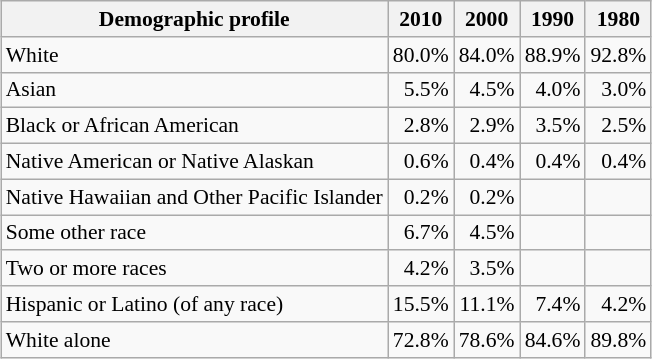<table class="wikitable sortable collapsible" style="margin-left:auto;margin-right:auto;text-align: right;font-size: 90%;">
<tr>
<th>Demographic profile</th>
<th>2010</th>
<th>2000</th>
<th>1990</th>
<th>1980</th>
</tr>
<tr>
<td align="left">White</td>
<td>80.0%</td>
<td>84.0%</td>
<td>88.9%</td>
<td>92.8%</td>
</tr>
<tr>
<td align="left">Asian</td>
<td>5.5%</td>
<td>4.5%</td>
<td>4.0%</td>
<td>3.0%</td>
</tr>
<tr>
<td align="left">Black or African American</td>
<td>2.8%</td>
<td>2.9%</td>
<td>3.5%</td>
<td>2.5%</td>
</tr>
<tr>
<td align="left">Native American or Native Alaskan</td>
<td>0.6%</td>
<td>0.4%</td>
<td>0.4%</td>
<td>0.4%</td>
</tr>
<tr>
<td align="left">Native Hawaiian and Other Pacific Islander</td>
<td>0.2%</td>
<td>0.2%</td>
<td></td>
<td></td>
</tr>
<tr>
<td align="left">Some other race</td>
<td>6.7%</td>
<td>4.5%</td>
<td></td>
<td></td>
</tr>
<tr>
<td align="left">Two or more races</td>
<td>4.2%</td>
<td>3.5%</td>
<td></td>
<td></td>
</tr>
<tr>
<td align="left">Hispanic or Latino (of any race)</td>
<td>15.5%</td>
<td>11.1%</td>
<td>7.4%</td>
<td>4.2%</td>
</tr>
<tr>
<td align="left">White alone</td>
<td>72.8%</td>
<td>78.6%</td>
<td>84.6%</td>
<td>89.8%</td>
</tr>
</table>
